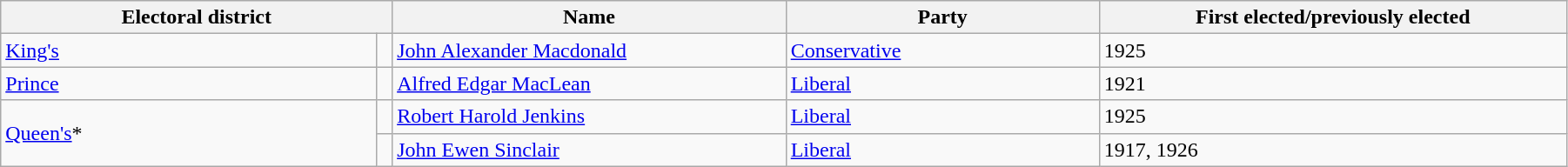<table class="wikitable" width=95%>
<tr>
<th colspan=2 width=25%>Electoral district</th>
<th>Name</th>
<th width=20%>Party</th>
<th>First elected/previously elected</th>
</tr>
<tr>
<td width=24%><a href='#'>King's</a></td>
<td></td>
<td><a href='#'>John Alexander Macdonald</a></td>
<td><a href='#'>Conservative</a></td>
<td>1925</td>
</tr>
<tr>
<td><a href='#'>Prince</a></td>
<td></td>
<td><a href='#'>Alfred Edgar MacLean</a></td>
<td><a href='#'>Liberal</a></td>
<td>1921</td>
</tr>
<tr>
<td rowspan=2><a href='#'>Queen's</a>*</td>
<td></td>
<td><a href='#'>Robert Harold Jenkins</a></td>
<td><a href='#'>Liberal</a></td>
<td>1925</td>
</tr>
<tr>
<td></td>
<td><a href='#'>John Ewen Sinclair</a></td>
<td><a href='#'>Liberal</a></td>
<td>1917, 1926</td>
</tr>
</table>
